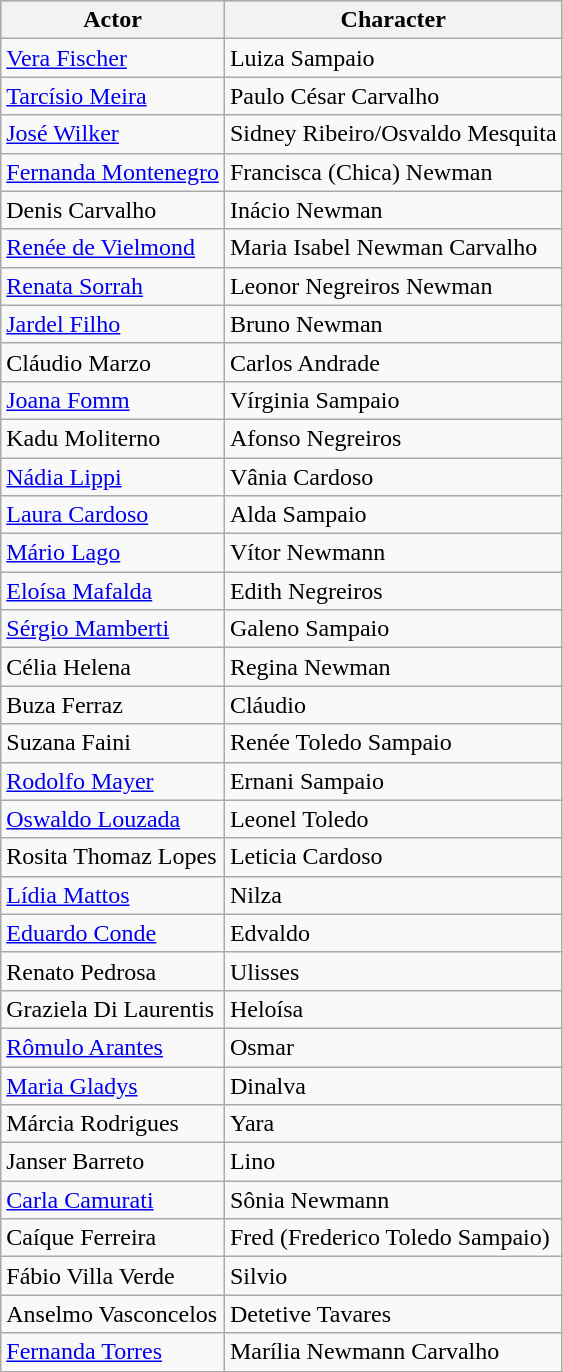<table class="wikitable sortable">
<tr style="background:#ccc;">
<th>Actor</th>
<th>Character</th>
</tr>
<tr>
<td><a href='#'>Vera Fischer</a></td>
<td>Luiza Sampaio</td>
</tr>
<tr>
<td><a href='#'>Tarcísio Meira</a></td>
<td>Paulo César Carvalho</td>
</tr>
<tr>
<td><a href='#'>José Wilker</a></td>
<td>Sidney Ribeiro/Osvaldo Mesquita</td>
</tr>
<tr>
<td><a href='#'>Fernanda Montenegro</a></td>
<td>Francisca (Chica) Newman</td>
</tr>
<tr>
<td>Denis Carvalho</td>
<td>Inácio Newman</td>
</tr>
<tr>
<td><a href='#'>Renée de Vielmond</a></td>
<td>Maria Isabel Newman Carvalho</td>
</tr>
<tr>
<td><a href='#'>Renata Sorrah</a></td>
<td>Leonor Negreiros Newman</td>
</tr>
<tr>
<td><a href='#'>Jardel Filho</a></td>
<td>Bruno Newman</td>
</tr>
<tr>
<td>Cláudio Marzo</td>
<td>Carlos Andrade</td>
</tr>
<tr>
<td><a href='#'>Joana Fomm</a></td>
<td>Vírginia Sampaio</td>
</tr>
<tr>
<td>Kadu Moliterno</td>
<td>Afonso Negreiros</td>
</tr>
<tr>
<td><a href='#'>Nádia Lippi</a></td>
<td>Vânia Cardoso</td>
</tr>
<tr>
<td><a href='#'>Laura Cardoso</a></td>
<td>Alda Sampaio</td>
</tr>
<tr>
<td><a href='#'>Mário Lago</a></td>
<td>Vítor Newmann</td>
</tr>
<tr>
<td><a href='#'>Eloísa Mafalda</a></td>
<td>Edith Negreiros</td>
</tr>
<tr>
<td><a href='#'>Sérgio Mamberti</a></td>
<td>Galeno Sampaio</td>
</tr>
<tr>
<td>Célia Helena</td>
<td>Regina Newman</td>
</tr>
<tr>
<td>Buza Ferraz</td>
<td>Cláudio</td>
</tr>
<tr>
<td>Suzana Faini</td>
<td>Renée Toledo Sampaio</td>
</tr>
<tr>
<td><a href='#'>Rodolfo Mayer</a></td>
<td>Ernani Sampaio</td>
</tr>
<tr>
<td><a href='#'>Oswaldo Louzada</a></td>
<td>Leonel Toledo</td>
</tr>
<tr>
<td>Rosita Thomaz Lopes</td>
<td>Leticia Cardoso</td>
</tr>
<tr>
<td><a href='#'>Lídia Mattos</a></td>
<td>Nilza</td>
</tr>
<tr>
<td><a href='#'>Eduardo Conde</a></td>
<td>Edvaldo</td>
</tr>
<tr>
<td>Renato Pedrosa</td>
<td>Ulisses</td>
</tr>
<tr>
<td>Graziela Di Laurentis</td>
<td>Heloísa</td>
</tr>
<tr>
<td><a href='#'>Rômulo Arantes</a></td>
<td>Osmar</td>
</tr>
<tr>
<td><a href='#'>Maria Gladys</a></td>
<td>Dinalva</td>
</tr>
<tr>
<td>Márcia Rodrigues</td>
<td>Yara</td>
</tr>
<tr>
<td>Janser Barreto</td>
<td>Lino</td>
</tr>
<tr>
<td><a href='#'>Carla Camurati</a></td>
<td>Sônia Newmann</td>
</tr>
<tr>
<td>Caíque Ferreira</td>
<td>Fred (Frederico Toledo Sampaio)</td>
</tr>
<tr>
<td>Fábio Villa Verde</td>
<td>Silvio</td>
</tr>
<tr>
<td>Anselmo Vasconcelos</td>
<td>Detetive Tavares</td>
</tr>
<tr>
<td><a href='#'>Fernanda Torres</a></td>
<td>Marília Newmann Carvalho</td>
</tr>
</table>
